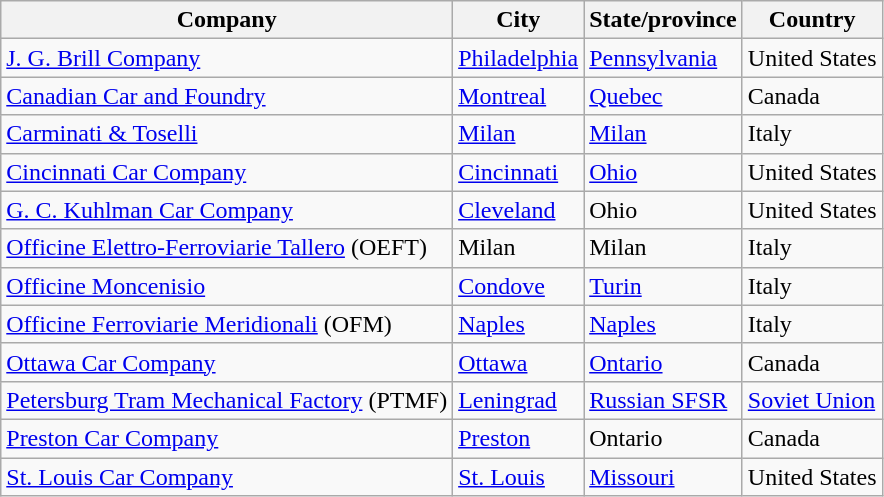<table class = "wikitable sortable">
<tr>
<th>Company</th>
<th>City</th>
<th>State/province</th>
<th>Country</th>
</tr>
<tr>
<td><a href='#'>J. G. Brill Company</a></td>
<td><a href='#'>Philadelphia</a></td>
<td><a href='#'>Pennsylvania</a></td>
<td>United States</td>
</tr>
<tr>
<td><a href='#'>Canadian Car and Foundry</a></td>
<td><a href='#'>Montreal</a></td>
<td><a href='#'>Quebec</a></td>
<td>Canada</td>
</tr>
<tr>
<td><a href='#'>Carminati & Toselli</a></td>
<td><a href='#'>Milan</a></td>
<td><a href='#'>Milan</a></td>
<td>Italy</td>
</tr>
<tr>
<td><a href='#'>Cincinnati Car Company</a></td>
<td><a href='#'>Cincinnati</a></td>
<td><a href='#'>Ohio</a></td>
<td>United States</td>
</tr>
<tr>
<td><a href='#'>G. C. Kuhlman Car Company</a></td>
<td><a href='#'>Cleveland</a></td>
<td>Ohio</td>
<td>United States</td>
</tr>
<tr>
<td><a href='#'>Officine Elettro-Ferroviarie Tallero</a> (OEFT)</td>
<td>Milan</td>
<td>Milan</td>
<td>Italy</td>
</tr>
<tr>
<td><a href='#'>Officine Moncenisio</a></td>
<td><a href='#'>Condove</a></td>
<td><a href='#'>Turin</a></td>
<td>Italy</td>
</tr>
<tr>
<td><a href='#'>Officine Ferroviarie Meridionali</a> (OFM)</td>
<td><a href='#'>Naples</a></td>
<td><a href='#'>Naples</a></td>
<td>Italy</td>
</tr>
<tr>
<td><a href='#'>Ottawa Car Company</a></td>
<td><a href='#'>Ottawa</a></td>
<td><a href='#'>Ontario</a></td>
<td>Canada</td>
</tr>
<tr>
<td><a href='#'>Petersburg Tram Mechanical Factory</a> (PTMF)</td>
<td><a href='#'>Leningrad</a></td>
<td><a href='#'>Russian SFSR</a></td>
<td><a href='#'>Soviet Union</a></td>
</tr>
<tr>
<td><a href='#'>Preston Car Company</a></td>
<td><a href='#'>Preston</a></td>
<td>Ontario</td>
<td>Canada</td>
</tr>
<tr>
<td><a href='#'>St. Louis Car Company</a></td>
<td><a href='#'>St. Louis</a></td>
<td><a href='#'>Missouri</a></td>
<td>United States</td>
</tr>
</table>
